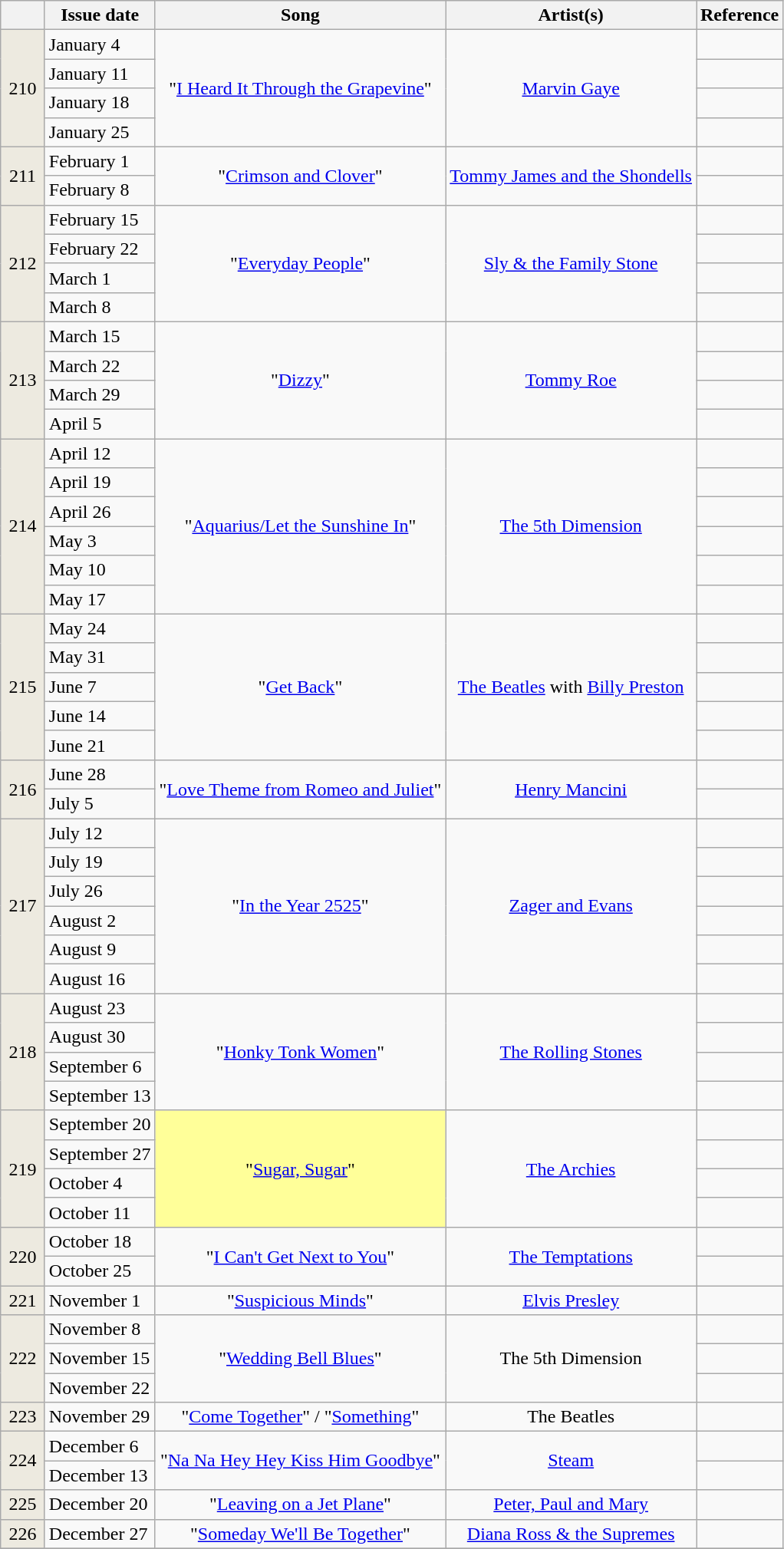<table class="wikitable">
<tr>
<th width=31></th>
<th>Issue date</th>
<th>Song</th>
<th>Artist(s)</th>
<th>Reference</th>
</tr>
<tr>
<td bgcolor=#EDEAE0 align=center rowspan=4>210</td>
<td>January 4</td>
<td align="center" rowspan="4">"<a href='#'>I Heard It Through the Grapevine</a>"</td>
<td align="center" rowspan="4"><a href='#'>Marvin Gaye</a></td>
<td align="center"></td>
</tr>
<tr>
<td>January 11</td>
<td align="center"></td>
</tr>
<tr>
<td>January 18</td>
<td align="center"></td>
</tr>
<tr>
<td>January 25</td>
<td align="center"></td>
</tr>
<tr>
<td bgcolor=#EDEAE0 align=center rowspan=2>211</td>
<td>February 1</td>
<td align="center" rowspan="2">"<a href='#'>Crimson and Clover</a>"</td>
<td align="center" rowspan="2"><a href='#'>Tommy James and the Shondells</a></td>
<td align="center"></td>
</tr>
<tr>
<td>February 8</td>
<td align="center"></td>
</tr>
<tr>
<td bgcolor=#EDEAE0 align=center rowspan=4>212</td>
<td>February 15</td>
<td align="center" rowspan="4">"<a href='#'>Everyday People</a>"</td>
<td align="center" rowspan="4"><a href='#'>Sly & the Family Stone</a></td>
<td align="center"></td>
</tr>
<tr>
<td>February 22</td>
<td align="center"></td>
</tr>
<tr>
<td>March 1</td>
<td align="center"></td>
</tr>
<tr>
<td>March 8</td>
<td align="center"></td>
</tr>
<tr>
<td bgcolor=#EDEAE0 align=center rowspan=4>213</td>
<td>March 15</td>
<td align="center" rowspan="4">"<a href='#'>Dizzy</a>"</td>
<td align="center" rowspan="4"><a href='#'>Tommy Roe</a></td>
<td align="center"></td>
</tr>
<tr>
<td>March 22</td>
<td align="center"></td>
</tr>
<tr>
<td>March 29</td>
<td align="center"></td>
</tr>
<tr>
<td>April 5</td>
<td align="center"></td>
</tr>
<tr>
<td bgcolor=#EDEAE0 align=center rowspan=6>214</td>
<td>April 12</td>
<td align="center" rowspan="6">"<a href='#'>Aquarius/Let the Sunshine In</a>"</td>
<td align="center" rowspan="6"><a href='#'>The 5th Dimension</a></td>
<td align="center"></td>
</tr>
<tr>
<td>April 19</td>
<td align="center"></td>
</tr>
<tr>
<td>April 26</td>
<td align="center"></td>
</tr>
<tr>
<td>May 3</td>
<td align="center"></td>
</tr>
<tr>
<td>May 10</td>
<td align="center"></td>
</tr>
<tr>
<td>May 17</td>
<td align="center"></td>
</tr>
<tr>
<td bgcolor=#EDEAE0 align=center rowspan=5>215</td>
<td>May 24</td>
<td align="center" rowspan="5">"<a href='#'>Get Back</a>"</td>
<td align="center" rowspan="5"><a href='#'>The Beatles</a> with <a href='#'>Billy Preston</a></td>
<td align="center"></td>
</tr>
<tr>
<td>May 31</td>
<td align="center"></td>
</tr>
<tr>
<td>June 7</td>
<td align="center"></td>
</tr>
<tr>
<td>June 14</td>
<td align="center"></td>
</tr>
<tr>
<td>June 21</td>
<td align="center"></td>
</tr>
<tr>
<td bgcolor=#EDEAE0 align=center rowspan=2>216</td>
<td>June 28</td>
<td align="center" rowspan="2">"<a href='#'>Love Theme from Romeo and Juliet</a>"</td>
<td align="center" rowspan="2"><a href='#'>Henry Mancini</a></td>
<td align="center"></td>
</tr>
<tr>
<td>July 5</td>
<td align="center"></td>
</tr>
<tr>
<td bgcolor=#EDEAE0 align=center rowspan=6>217</td>
<td>July 12</td>
<td align="center" rowspan="6">"<a href='#'>In the Year 2525</a>"</td>
<td align="center" rowspan="6"><a href='#'>Zager and Evans</a></td>
<td align="center"></td>
</tr>
<tr>
<td>July 19</td>
<td align="center"></td>
</tr>
<tr>
<td>July 26</td>
<td align="center"></td>
</tr>
<tr>
<td>August 2</td>
<td align="center"></td>
</tr>
<tr>
<td>August 9</td>
<td align="center"></td>
</tr>
<tr>
<td>August 16</td>
<td align="center"></td>
</tr>
<tr>
<td bgcolor=#EDEAE0 align=center rowspan=4>218</td>
<td>August 23</td>
<td align="center" rowspan="4">"<a href='#'>Honky Tonk Women</a>"</td>
<td align="center" rowspan="4"><a href='#'>The Rolling Stones</a></td>
<td align="center"></td>
</tr>
<tr>
<td>August 30</td>
<td align="center"></td>
</tr>
<tr>
<td>September 6</td>
<td align="center"></td>
</tr>
<tr>
<td>September 13</td>
<td align="center"></td>
</tr>
<tr>
<td bgcolor=#EDEAE0 align=center rowspan=4>219</td>
<td>September 20</td>
<td bgcolor=#FFFF99 align="center" rowspan="4">"<a href='#'>Sugar, Sugar</a>"</td>
<td align="center" rowspan="4"><a href='#'>The Archies</a></td>
<td align="center"></td>
</tr>
<tr>
<td>September 27</td>
<td align="center"></td>
</tr>
<tr>
<td>October 4</td>
<td align="center"></td>
</tr>
<tr>
<td>October 11</td>
<td align="center"></td>
</tr>
<tr>
<td bgcolor=#EDEAE0 align=center rowspan=2>220</td>
<td>October 18</td>
<td align="center" rowspan="2">"<a href='#'>I Can't Get Next to You</a>"</td>
<td align="center" rowspan="2"><a href='#'>The Temptations</a></td>
<td align="center"></td>
</tr>
<tr>
<td>October 25</td>
<td align="center"></td>
</tr>
<tr>
<td bgcolor=#EDEAE0 align=center>221</td>
<td>November 1</td>
<td align="center">"<a href='#'>Suspicious Minds</a>"</td>
<td align="center"><a href='#'>Elvis Presley</a></td>
<td align="center"></td>
</tr>
<tr>
<td bgcolor=#EDEAE0 align=center rowspan=3>222</td>
<td>November 8</td>
<td align="center" rowspan="3">"<a href='#'>Wedding Bell Blues</a>"</td>
<td align="center" rowspan="3">The 5th Dimension</td>
<td align="center"></td>
</tr>
<tr>
<td>November 15</td>
<td align="center"></td>
</tr>
<tr>
<td>November 22</td>
<td align="center"></td>
</tr>
<tr>
<td bgcolor=#EDEAE0 align=center>223</td>
<td>November 29</td>
<td align="center">"<a href='#'>Come Together</a>" / "<a href='#'>Something</a>"</td>
<td align="center">The Beatles</td>
<td align="center"></td>
</tr>
<tr>
<td bgcolor=#EDEAE0 align=center rowspan=2>224</td>
<td>December 6</td>
<td align="center" rowspan="2">"<a href='#'>Na Na Hey Hey Kiss Him Goodbye</a>"</td>
<td align="center" rowspan="2"><a href='#'>Steam</a></td>
<td align="center"></td>
</tr>
<tr>
<td>December 13</td>
<td align="center"></td>
</tr>
<tr>
<td bgcolor=#EDEAE0 align=center>225</td>
<td>December 20</td>
<td align="center">"<a href='#'>Leaving on a Jet Plane</a>"</td>
<td align="center"><a href='#'>Peter, Paul and Mary</a></td>
<td align="center"></td>
</tr>
<tr>
<td bgcolor=#EDEAE0 align=center>226</td>
<td>December 27</td>
<td align="center">"<a href='#'>Someday We'll Be Together</a>"</td>
<td align="center"><a href='#'>Diana Ross & the Supremes</a></td>
<td align="center"></td>
</tr>
<tr>
</tr>
</table>
